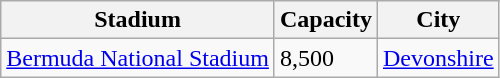<table class="wikitable sortable">
<tr>
<th>Stadium</th>
<th>Capacity</th>
<th>City</th>
</tr>
<tr>
<td><a href='#'>Bermuda National Stadium</a></td>
<td>8,500</td>
<td><a href='#'>Devonshire</a></td>
</tr>
</table>
